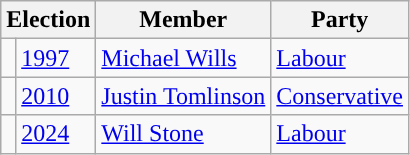<table class="wikitable">
<tr>
<th colspan="2">Election</th>
<th>Member</th>
<th>Party</th>
</tr>
<tr>
<td style="color:inherit;background-color: "></td>
<td><a href='#'>1997</a></td>
<td><a href='#'>Michael Wills</a></td>
<td><a href='#'>Labour</a></td>
</tr>
<tr>
<td style="color:inherit;background-color: "></td>
<td><a href='#'>2010</a></td>
<td><a href='#'>Justin Tomlinson</a></td>
<td><a href='#'>Conservative</a></td>
</tr>
<tr>
<td style="color:inherit;background-color: "></td>
<td><a href='#'>2024</a></td>
<td><a href='#'>Will Stone</a></td>
<td><a href='#'>Labour</a></td>
</tr>
</table>
